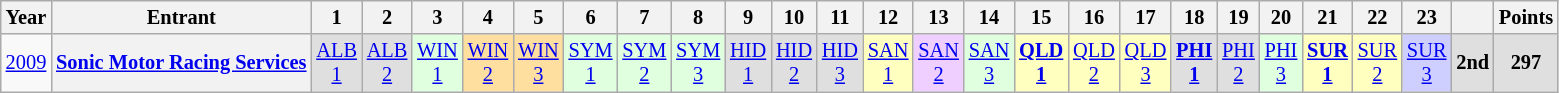<table class="wikitable" style="text-align:center; font-size:85%">
<tr>
<th>Year</th>
<th>Entrant</th>
<th>1</th>
<th>2</th>
<th>3</th>
<th>4</th>
<th>5</th>
<th>6</th>
<th>7</th>
<th>8</th>
<th>9</th>
<th>10</th>
<th>11</th>
<th>12</th>
<th>13</th>
<th>14</th>
<th>15</th>
<th>16</th>
<th>17</th>
<th>18</th>
<th>19</th>
<th>20</th>
<th>21</th>
<th>22</th>
<th>23</th>
<th></th>
<th>Points</th>
</tr>
<tr>
<td><a href='#'>2009</a></td>
<th nowrap><a href='#'>Sonic Motor Racing Services</a></th>
<td style="background:#dfdfdf;"><a href='#'>ALB<br>1</a><br></td>
<td style="background:#dfdfdf;"><a href='#'>ALB<br>2</a><br></td>
<td style="background:#dfffdf;"><a href='#'>WIN<br>1</a><br></td>
<td style="background:#ffdf9f;"><a href='#'>WIN<br>2</a><br></td>
<td style="background:#ffdf9f;"><a href='#'>WIN<br>3</a><br></td>
<td style="background:#dfffdf;"><a href='#'>SYM<br>1</a><br></td>
<td style="background:#dfffdf;"><a href='#'>SYM<br>2</a><br></td>
<td style="background:#dfffdf;"><a href='#'>SYM<br>3</a><br></td>
<td style="background:#dfdfdf;"><a href='#'>HID<br>1</a><br></td>
<td style="background:#dfdfdf;"><a href='#'>HID<br>2</a><br></td>
<td style="background:#dfdfdf;"><a href='#'>HID<br>3</a><br></td>
<td style="background:#ffffbf;"><a href='#'>SAN<br>1</a><br></td>
<td style="background:#efcfff;"><a href='#'>SAN<br>2</a><br></td>
<td style="background:#dfffdf;"><a href='#'>SAN<br>3</a><br></td>
<td style="background:#ffffbf;"><strong><a href='#'>QLD<br>1</a></strong><br></td>
<td style="background:#ffffbf;"><a href='#'>QLD<br>2</a><br></td>
<td style="background:#ffffbf;"><a href='#'>QLD<br>3</a><br></td>
<td style="background:#dfdfdf;"><strong><a href='#'>PHI<br>1</a></strong><br></td>
<td style="background:#dfdfdf;"><a href='#'>PHI<br>2</a><br></td>
<td style="background:#dfffdf;"><a href='#'>PHI<br>3</a><br></td>
<td style="background:#ffffbf;"><strong><a href='#'>SUR<br>1</a></strong><br></td>
<td style="background:#ffffbf;"><a href='#'>SUR<br>2</a><br></td>
<td style="background:#cfcfff;"><a href='#'>SUR<br>3</a><br></td>
<th style="background:#dfdfdf;">2nd</th>
<th style="background:#dfdfdf;">297</th>
</tr>
</table>
